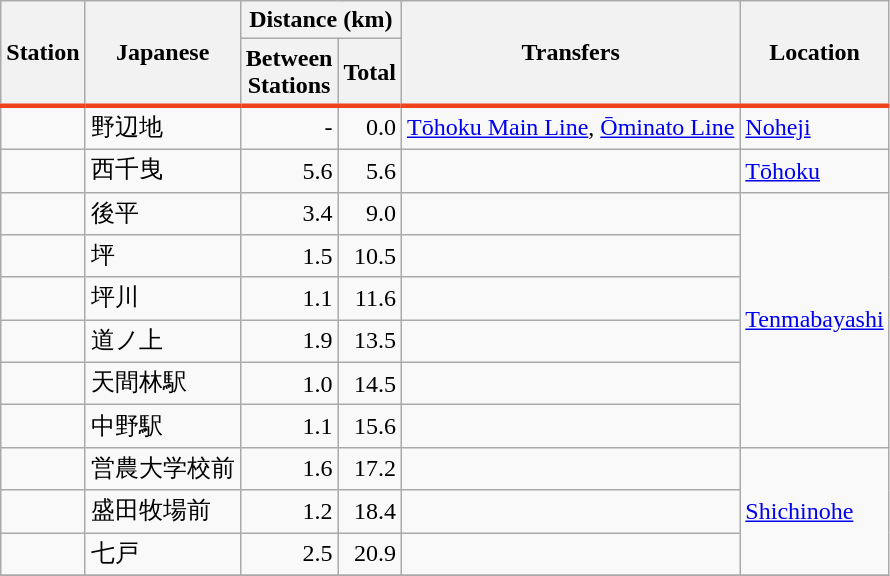<table class="wikitable" rules="all">
<tr>
<th style="border-bottom:solid 3px #EF431E;" rowspan="2">Station</th>
<th style="border-bottom:solid 3px #EF431E;" rowspan="2">Japanese</th>
<th colspan="2">Distance (km)</th>
<th style="border-bottom:solid 3px #EF431E;" rowspan="2">Transfers</th>
<th style="border-bottom:solid 3px #EF431E;" colspan=2 rowspan="2">Location</th>
</tr>
<tr>
<th style="border-bottom:solid 3px #EF431E;">Between<br>Stations</th>
<th style="border-bottom:solid 3px #EF431E;">Total</th>
</tr>
<tr>
<td></td>
<td>野辺地</td>
<td style="text-align:right;">-</td>
<td style="text-align:right;">0.0</td>
<td><a href='#'>Tōhoku Main Line</a>, <a href='#'>Ōminato Line</a></td>
<td><a href='#'>Noheji</a></td>
</tr>
<tr>
<td></td>
<td>西千曳</td>
<td style="text-align:right;">5.6</td>
<td style="text-align:right;">5.6</td>
<td> </td>
<td><a href='#'>Tōhoku</a></td>
</tr>
<tr>
<td></td>
<td>後平</td>
<td style="text-align:right;">3.4</td>
<td style="text-align:right;">9.0</td>
<td> </td>
<td rowspan=6><a href='#'>Tenmabayashi</a></td>
</tr>
<tr>
<td></td>
<td>坪</td>
<td style="text-align:right;">1.5</td>
<td style="text-align:right;">10.5</td>
<td> </td>
</tr>
<tr>
<td></td>
<td>坪川</td>
<td style="text-align:right;">1.1</td>
<td style="text-align:right;">11.6</td>
<td> </td>
</tr>
<tr>
<td></td>
<td>道ノ上</td>
<td style="text-align:right;">1.9</td>
<td style="text-align:right;">13.5</td>
<td> </td>
</tr>
<tr>
<td></td>
<td>天間林駅</td>
<td style="text-align:right;">1.0</td>
<td style="text-align:right;">14.5</td>
<td> </td>
</tr>
<tr>
<td></td>
<td>中野駅</td>
<td style="text-align:right;">1.1</td>
<td style="text-align:right;">15.6</td>
<td> </td>
</tr>
<tr>
<td></td>
<td>営農大学校前</td>
<td style="text-align:right;">1.6</td>
<td style="text-align:right;">17.2</td>
<td> </td>
<td rowspan="3"><a href='#'>Shichinohe</a></td>
</tr>
<tr>
<td></td>
<td>盛田牧場前</td>
<td style="text-align:right;">1.2</td>
<td style="text-align:right;">18.4</td>
<td> </td>
</tr>
<tr>
<td></td>
<td>七戸</td>
<td style="text-align:right;">2.5</td>
<td style="text-align:right;">20.9</td>
<td> </td>
</tr>
<tr>
</tr>
</table>
